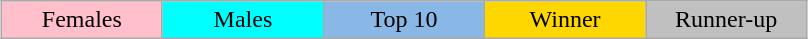<table class="wikitable" style="margin:1em auto; text-align:center;">
<tr>
<td style="background:pink; width:100px;">Females</td>
<td style="background:cyan; width:100px;">Males</td>
<td style="background:#8ab8e6; width:100px;">Top 10</td>
<td style="background:gold; width:100px;">Winner</td>
<td style="background:silver; width:100px;">Runner-up</td>
</tr>
</table>
